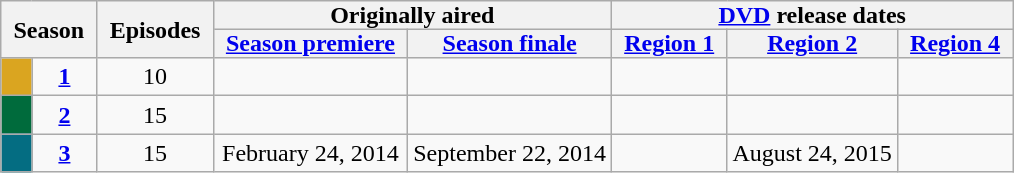<table class="wikitable" style="text-align:center;">
<tr>
<th style="padding:0 8px;" colspan="2" rowspan="2">Season</th>
<th style="padding:0 8px;" rowspan="2">Episodes</th>
<th style="padding:0 8px;" colspan="2">Originally aired</th>
<th style="padding:0 8px;" colspan="3"><a href='#'>DVD</a> release dates</th>
</tr>
<tr>
<th style="padding:0 8px;"><a href='#'>Season premiere</a></th>
<th style="padding:0 8px;"><a href='#'>Season finale</a></th>
<th style="padding:0 8px;"><a href='#'>Region 1</a></th>
<th style="padding:0 8px;"><a href='#'>Region 2</a></th>
<th style="padding:0 8px;"><a href='#'>Region 4</a></th>
</tr>
<tr>
<td style="background:#DAA520; color:#100; text-align:center;"></td>
<td><strong><a href='#'>1</a></strong></td>
<td>10</td>
<td></td>
<td style="padding:0 8px;"></td>
<td style="padding:0 8px;"></td>
<td style="padding:0 8px;"></td>
<td></td>
</tr>
<tr>
<td style="background:#006b3c; color:#100; text-align:center;"></td>
<td><strong><a href='#'>2</a></strong></td>
<td>15</td>
<td style="padding:0 8px;"></td>
<td style="padding:0 8px;"></td>
<td></td>
<td></td>
<td></td>
</tr>
<tr>
<td style="background: #046d82;"></td>
<td><strong><a href='#'>3</a></strong></td>
<td>15</td>
<td>February 24, 2014</td>
<td>September 22, 2014</td>
<td></td>
<td>August 24, 2015</td>
<td></td>
</tr>
</table>
